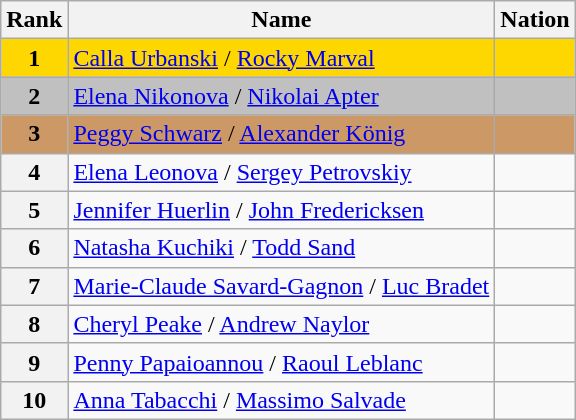<table class="wikitable">
<tr>
<th>Rank</th>
<th>Name</th>
<th>Nation</th>
</tr>
<tr bgcolor="gold">
<td align="center"><strong>1</strong></td>
<td><a href='#'>Calla Urbanski</a> / <a href='#'>Rocky Marval</a></td>
<td></td>
</tr>
<tr bgcolor="silver">
<td align="center"><strong>2</strong></td>
<td><a href='#'>Elena Nikonova</a> / <a href='#'>Nikolai Apter</a></td>
<td></td>
</tr>
<tr bgcolor="cc9966">
<td align="center"><strong>3</strong></td>
<td><a href='#'>Peggy Schwarz</a> / <a href='#'>Alexander König</a></td>
<td></td>
</tr>
<tr>
<th>4</th>
<td><a href='#'>Elena Leonova</a> / <a href='#'>Sergey Petrovskiy</a></td>
<td></td>
</tr>
<tr>
<th>5</th>
<td><a href='#'>Jennifer Huerlin</a> / <a href='#'>John Fredericksen</a></td>
<td></td>
</tr>
<tr>
<th>6</th>
<td><a href='#'>Natasha Kuchiki</a> / <a href='#'>Todd Sand</a></td>
<td></td>
</tr>
<tr>
<th>7</th>
<td><a href='#'>Marie-Claude Savard-Gagnon</a> / <a href='#'>Luc Bradet</a></td>
<td></td>
</tr>
<tr>
<th>8</th>
<td><a href='#'>Cheryl Peake</a> / <a href='#'>Andrew Naylor</a></td>
<td></td>
</tr>
<tr>
<th>9</th>
<td><a href='#'>Penny Papaioannou</a> / <a href='#'>Raoul Leblanc</a></td>
<td></td>
</tr>
<tr>
<th>10</th>
<td><a href='#'>Anna Tabacchi</a> / <a href='#'>Massimo Salvade</a></td>
<td></td>
</tr>
</table>
